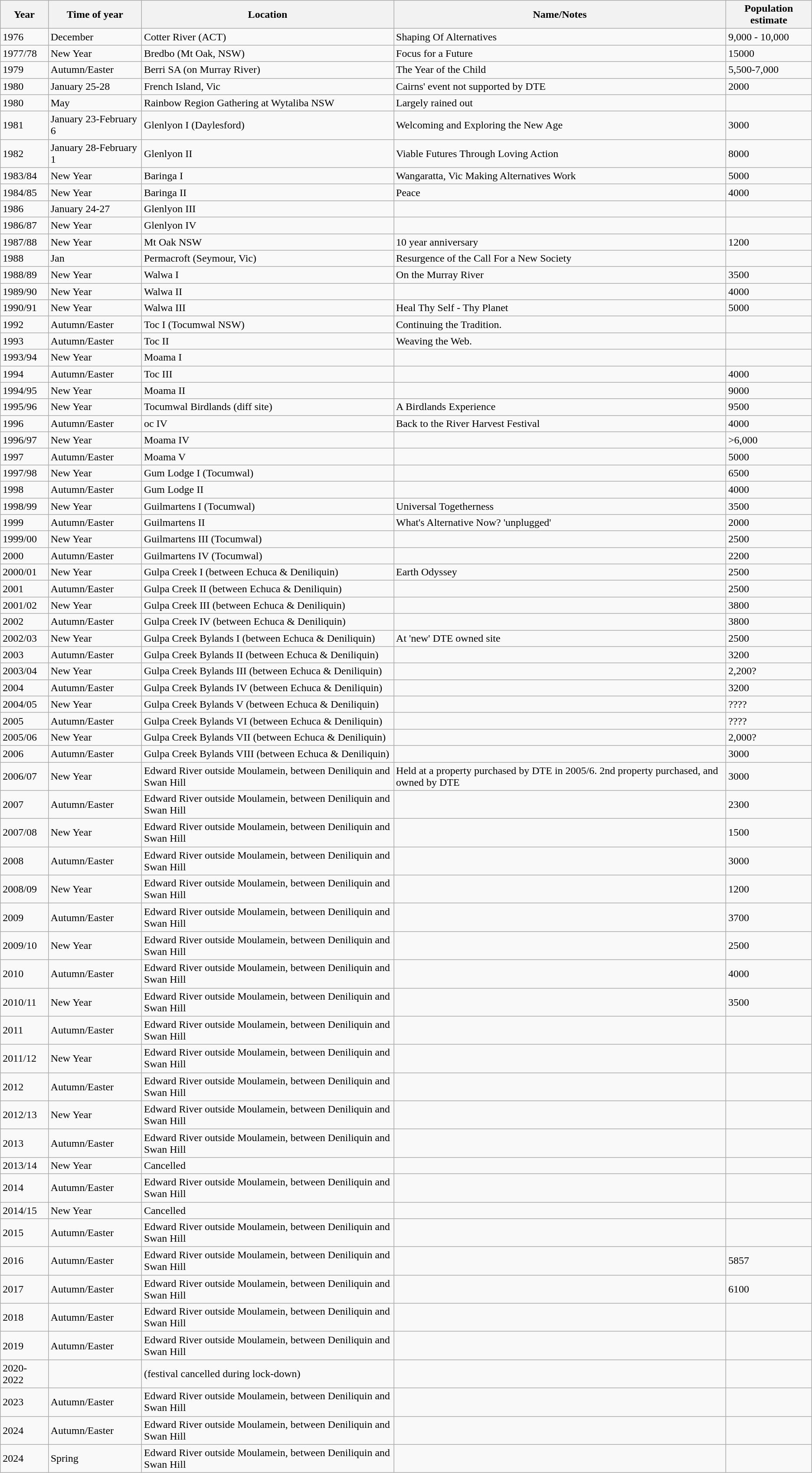<table class="wikitable">
<tr>
<th>Year</th>
<th>Time of year</th>
<th>Location</th>
<th>Name/Notes</th>
<th>Population estimate</th>
</tr>
<tr>
<td>1976</td>
<td>December</td>
<td>Cotter River (ACT)</td>
<td>Shaping Of Alternatives</td>
<td>9,000 - 10,000</td>
</tr>
<tr>
<td>1977/78</td>
<td>New Year</td>
<td>Bredbo (Mt Oak, NSW)</td>
<td>Focus for a Future</td>
<td>15000</td>
</tr>
<tr>
<td>1979</td>
<td>Autumn/Easter</td>
<td>Berri SA (on Murray River)</td>
<td>The Year of the Child</td>
<td>5,500-7,000</td>
</tr>
<tr>
<td>1980</td>
<td>January 25-28</td>
<td>French Island, Vic</td>
<td>Cairns' event not supported by DTE</td>
<td>2000</td>
</tr>
<tr>
<td>1980</td>
<td>May</td>
<td>Rainbow Region Gathering at Wytaliba NSW</td>
<td>Largely rained out</td>
<td></td>
</tr>
<tr>
<td>1981</td>
<td>January 23-February 6</td>
<td>Glenlyon I (Daylesford)</td>
<td>Welcoming and Exploring the New Age</td>
<td>3000</td>
</tr>
<tr>
<td>1982</td>
<td>January 28-February 1</td>
<td>Glenlyon II</td>
<td>Viable Futures Through Loving Action</td>
<td>8000</td>
</tr>
<tr>
<td>1983/84</td>
<td>New Year</td>
<td>Baringa I</td>
<td>Wangaratta, Vic Making Alternatives Work</td>
<td>5000</td>
</tr>
<tr>
<td>1984/85</td>
<td>New Year</td>
<td>Baringa II</td>
<td>Peace</td>
<td>4000</td>
</tr>
<tr>
<td>1986</td>
<td>January 24-27</td>
<td>Glenlyon III</td>
<td></td>
<td></td>
</tr>
<tr>
<td>1986/87</td>
<td>New Year</td>
<td>Glenlyon IV</td>
<td></td>
<td></td>
</tr>
<tr>
<td>1987/88</td>
<td>New Year</td>
<td>Mt Oak NSW</td>
<td>10 year anniversary</td>
<td>1200</td>
</tr>
<tr>
<td>1988</td>
<td>Jan</td>
<td>Permacroft (Seymour, Vic)</td>
<td>Resurgence of the Call For a New Society</td>
<td></td>
</tr>
<tr>
<td>1988/89</td>
<td>New Year</td>
<td>Walwa I</td>
<td>On the Murray River</td>
<td>3500</td>
</tr>
<tr>
<td>1989/90</td>
<td>New Year</td>
<td>Walwa II</td>
<td></td>
<td>4000</td>
</tr>
<tr>
<td>1990/91</td>
<td>New Year</td>
<td>Walwa III</td>
<td>Heal Thy Self - Thy Planet</td>
<td>5000</td>
</tr>
<tr>
<td>1992</td>
<td>Autumn/Easter</td>
<td>Toc I (Tocumwal NSW)</td>
<td>Continuing the Tradition.</td>
<td></td>
</tr>
<tr>
<td>1993</td>
<td>Autumn/Easter</td>
<td>Toc II</td>
<td>Weaving the Web.</td>
<td></td>
</tr>
<tr>
<td>1993/94</td>
<td>New Year</td>
<td>Moama I</td>
<td></td>
<td></td>
</tr>
<tr>
<td>1994</td>
<td>Autumn/Easter</td>
<td>Toc III</td>
<td></td>
<td>4000</td>
</tr>
<tr>
<td>1994/95</td>
<td>New Year</td>
<td>Moama II</td>
<td></td>
<td>9000</td>
</tr>
<tr>
<td>1995/96</td>
<td>New Year</td>
<td>Tocumwal Birdlands (diff site)</td>
<td>A Birdlands Experience</td>
<td>9500</td>
</tr>
<tr>
<td>1996</td>
<td>Autumn/Easter</td>
<td>oc IV</td>
<td>Back to the River Harvest Festival</td>
<td>4000</td>
</tr>
<tr>
<td>1996/97</td>
<td>New Year</td>
<td>Moama IV</td>
<td></td>
<td>>6,000</td>
</tr>
<tr>
<td>1997</td>
<td>Autumn/Easter</td>
<td>Moama V</td>
<td></td>
<td>5000</td>
</tr>
<tr>
<td>1997/98</td>
<td>New Year</td>
<td>Gum Lodge I (Tocumwal)</td>
<td></td>
<td>6500</td>
</tr>
<tr>
<td>1998</td>
<td>Autumn/Easter</td>
<td>Gum Lodge II</td>
<td></td>
<td>4000</td>
</tr>
<tr>
<td>1998/99</td>
<td>New Year</td>
<td>Guilmartens I (Tocumwal)</td>
<td>Universal Togetherness</td>
<td>3500</td>
</tr>
<tr>
<td>1999</td>
<td>Autumn/Easter</td>
<td>Guilmartens II</td>
<td>What's Alternative Now? 'unplugged'</td>
<td>2000</td>
</tr>
<tr>
<td>1999/00</td>
<td>New Year</td>
<td>Guilmartens III (Tocumwal)</td>
<td></td>
<td>2500</td>
</tr>
<tr>
<td>2000</td>
<td>Autumn/Easter</td>
<td>Guilmartens IV (Tocumwal)</td>
<td></td>
<td>2200</td>
</tr>
<tr>
<td>2000/01</td>
<td>New Year</td>
<td>Gulpa Creek I (between Echuca & Deniliquin)</td>
<td>Earth Odyssey</td>
<td>2500</td>
</tr>
<tr>
<td>2001</td>
<td>Autumn/Easter</td>
<td>Gulpa Creek II (between Echuca & Deniliquin)</td>
<td></td>
<td>2500</td>
</tr>
<tr>
<td>2001/02</td>
<td>New Year</td>
<td>Gulpa Creek III (between Echuca & Deniliquin)</td>
<td></td>
<td>3800</td>
</tr>
<tr>
<td>2002</td>
<td>Autumn/Easter</td>
<td>Gulpa Creek IV (between Echuca & Deniliquin)</td>
<td></td>
<td>3800</td>
</tr>
<tr>
<td>2002/03</td>
<td>New Year</td>
<td>Gulpa Creek Bylands I (between Echuca & Deniliquin)</td>
<td>At 'new' DTE owned site</td>
<td>2500</td>
</tr>
<tr>
<td>2003</td>
<td>Autumn/Easter</td>
<td>Gulpa Creek Bylands II (between Echuca & Deniliquin)</td>
<td></td>
<td>3200</td>
</tr>
<tr>
<td>2003/04</td>
<td>New Year</td>
<td>Gulpa Creek Bylands III (between Echuca & Deniliquin)</td>
<td></td>
<td>2,200?</td>
</tr>
<tr>
<td>2004</td>
<td>Autumn/Easter</td>
<td>Gulpa Creek Bylands IV (between Echuca & Deniliquin)</td>
<td></td>
<td>3200</td>
</tr>
<tr>
<td>2004/05</td>
<td>New Year</td>
<td>Gulpa Creek Bylands V (between Echuca & Deniliquin)</td>
<td></td>
<td>????</td>
</tr>
<tr>
<td>2005</td>
<td>Autumn/Easter</td>
<td>Gulpa Creek Bylands VI (between Echuca & Deniliquin)</td>
<td></td>
<td>????</td>
</tr>
<tr>
<td>2005/06</td>
<td>New Year</td>
<td>Gulpa Creek Bylands VII (between Echuca & Deniliquin)</td>
<td></td>
<td>2,000?</td>
</tr>
<tr>
<td>2006</td>
<td>Autumn/Easter</td>
<td>Gulpa Creek Bylands VIII (between Echuca & Deniliquin)</td>
<td></td>
<td>3000</td>
</tr>
<tr>
<td>2006/07</td>
<td>New Year</td>
<td>Edward River outside Moulamein, between Deniliquin and Swan Hill</td>
<td>Held at a property purchased by DTE in 2005/6. 2nd property purchased, and owned by DTE</td>
<td>3000</td>
</tr>
<tr>
<td>2007</td>
<td>Autumn/Easter</td>
<td>Edward River outside Moulamein, between Deniliquin and Swan Hill</td>
<td></td>
<td>2300</td>
</tr>
<tr>
<td>2007/08</td>
<td>New Year</td>
<td>Edward River outside Moulamein, between Deniliquin and Swan Hill</td>
<td></td>
<td>1500</td>
</tr>
<tr>
<td>2008</td>
<td>Autumn/Easter</td>
<td>Edward River outside Moulamein, between Deniliquin and Swan Hill</td>
<td></td>
<td>3000</td>
</tr>
<tr>
<td>2008/09</td>
<td>New Year</td>
<td>Edward River outside Moulamein, between Deniliquin and Swan Hill</td>
<td></td>
<td>1200</td>
</tr>
<tr>
<td>2009</td>
<td>Autumn/Easter</td>
<td>Edward River outside Moulamein, between Deniliquin and Swan Hill</td>
<td></td>
<td>3700</td>
</tr>
<tr>
<td>2009/10</td>
<td>New Year</td>
<td>Edward River outside Moulamein, between Deniliquin and Swan Hill</td>
<td></td>
<td>2500</td>
</tr>
<tr>
<td>2010</td>
<td>Autumn/Easter</td>
<td>Edward River outside Moulamein, between Deniliquin and Swan Hill</td>
<td></td>
<td>4000</td>
</tr>
<tr>
<td>2010/11</td>
<td>New Year</td>
<td>Edward River outside Moulamein, between Deniliquin and Swan Hill</td>
<td></td>
<td>3500</td>
</tr>
<tr>
<td>2011</td>
<td>Autumn/Easter</td>
<td>Edward River outside Moulamein, between Deniliquin and Swan Hill</td>
<td></td>
<td></td>
</tr>
<tr>
<td>2011/12</td>
<td>New Year</td>
<td>Edward River outside Moulamein, between Deniliquin and Swan Hill</td>
<td></td>
<td></td>
</tr>
<tr>
<td>2012</td>
<td>Autumn/Easter</td>
<td>Edward River outside Moulamein, between Deniliquin and Swan Hill</td>
<td></td>
<td></td>
</tr>
<tr>
<td>2012/13</td>
<td>New Year</td>
<td>Edward River outside Moulamein, between Deniliquin and Swan Hill</td>
<td></td>
<td></td>
</tr>
<tr>
<td>2013</td>
<td>Autumn/Easter</td>
<td>Edward River outside Moulamein, between Deniliquin and Swan Hill</td>
<td></td>
<td></td>
</tr>
<tr>
<td>2013/14</td>
<td>New Year</td>
<td>Cancelled</td>
<td></td>
<td></td>
</tr>
<tr>
<td>2014</td>
<td>Autumn/Easter</td>
<td>Edward River outside Moulamein, between Deniliquin and Swan Hill</td>
<td></td>
<td></td>
</tr>
<tr>
<td>2014/15</td>
<td>New Year</td>
<td>Cancelled</td>
<td></td>
<td></td>
</tr>
<tr>
<td>2015</td>
<td>Autumn/Easter</td>
<td>Edward River outside Moulamein, between Deniliquin and Swan Hill</td>
<td></td>
<td></td>
</tr>
<tr>
<td>2016</td>
<td>Autumn/Easter</td>
<td>Edward River outside Moulamein, between Deniliquin and Swan Hill</td>
<td></td>
<td>5857</td>
</tr>
<tr>
<td>2017</td>
<td>Autumn/Easter</td>
<td>Edward River outside Moulamein, between Deniliquin and Swan Hill</td>
<td></td>
<td>6100</td>
</tr>
<tr>
<td>2018</td>
<td>Autumn/Easter</td>
<td>Edward River outside Moulamein, between Deniliquin and Swan Hill</td>
<td></td>
<td></td>
</tr>
<tr>
<td>2019</td>
<td>Autumn/Easter</td>
<td>Edward River outside Moulamein, between Deniliquin and Swan Hill</td>
<td></td>
<td></td>
</tr>
<tr>
<td>2020-2022</td>
<td></td>
<td>(festival cancelled during lock-down)</td>
<td></td>
<td></td>
</tr>
<tr>
<td>2023</td>
<td>Autumn/Easter</td>
<td>Edward River outside Moulamein, between Deniliquin and Swan Hill</td>
<td></td>
<td></td>
</tr>
<tr>
<td>2024</td>
<td>Autumn/Easter</td>
<td>Edward River outside Moulamein, between Deniliquin and Swan Hill</td>
<td></td>
<td></td>
</tr>
<tr>
<td>2024</td>
<td>Spring</td>
<td>Edward River outside Moulamein, between Deniliquin and Swan Hill</td>
<td></td>
<td></td>
</tr>
</table>
